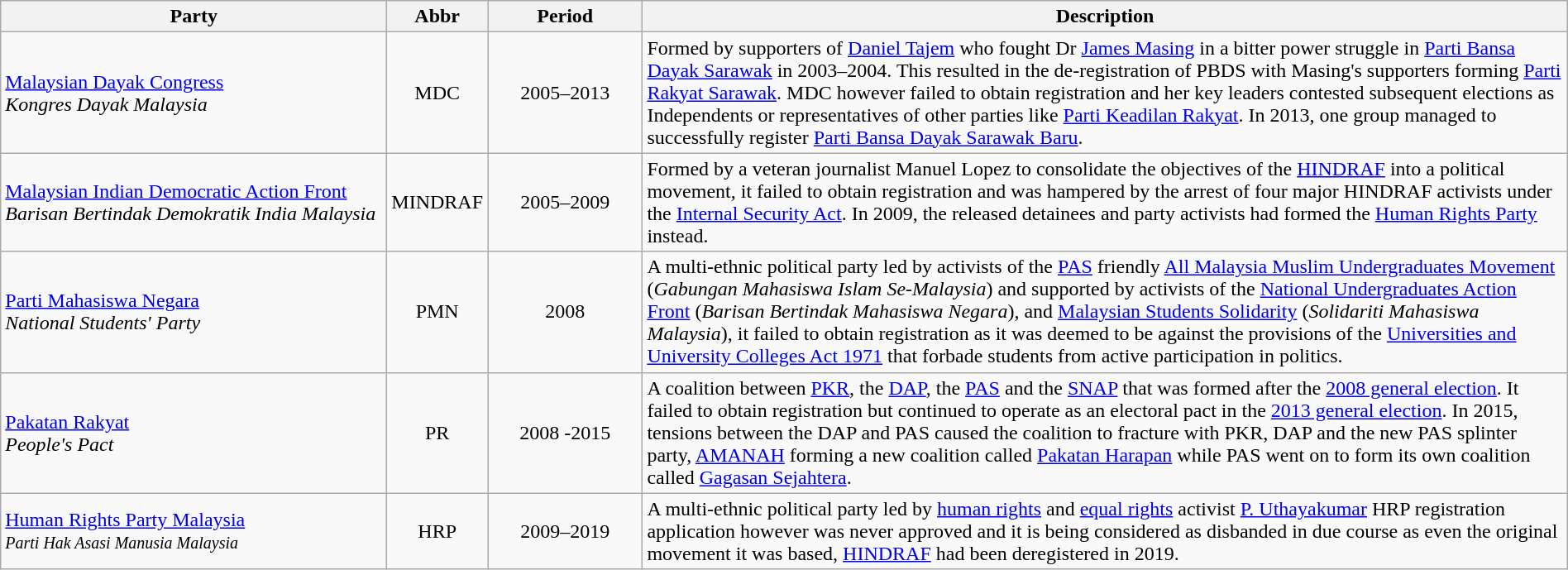<table class="wikitable collapsible collapsed"  style="width:100%;">
<tr>
<th>Party</th>
<th>Abbr</th>
<th>Period</th>
<th>Description</th>
</tr>
<tr>
<td width="25%"><a href='#'>Malaysian Dayak Congress</a><br><em>Kongres Dayak Malaysia</em></td>
<td width="5%" style="text-align:center">MDC</td>
<td width="10%" style="text-align:center">2005–2013</td>
<td width="60%">Formed by supporters of <a href='#'>Daniel Tajem</a> who fought Dr <a href='#'>James Masing</a> in a bitter power struggle in <a href='#'>Parti Bansa Dayak Sarawak</a> in 2003–2004. This resulted in the de-registration of PBDS with Masing's supporters forming <a href='#'>Parti Rakyat Sarawak</a>. MDC however failed to obtain registration and her key leaders contested subsequent elections as Independents or representatives of other parties like <a href='#'>Parti Keadilan Rakyat</a>. In 2013, one group managed to successfully register <a href='#'>Parti Bansa Dayak Sarawak Baru</a>.</td>
</tr>
<tr>
<td width="25%"><a href='#'>Malaysian Indian Democratic Action Front</a><br><em>Barisan Bertindak Demokratik India Malaysia</em></td>
<td width="5%" style="text-align:center">MINDRAF</td>
<td width="10%" style="text-align:center">2005–2009</td>
<td width="60%">Formed by a veteran journalist Manuel Lopez to consolidate the objectives of the <a href='#'>HINDRAF</a> into a political movement, it failed to obtain registration and was hampered by the arrest of four major HINDRAF activists under the <a href='#'>Internal Security Act</a>. In 2009, the released detainees and party activists had formed the <a href='#'>Human Rights Party</a> instead.</td>
</tr>
<tr>
<td width="25%"><a href='#'>Parti Mahasiswa Negara</a><br><em>National Students' Party</em></td>
<td width="5%" style="text-align:center">PMN</td>
<td width="10%" style="text-align:center">2008</td>
<td width="60%">A multi-ethnic political party led by activists of the <a href='#'>PAS</a> friendly <a href='#'>All Malaysia Muslim Undergraduates Movement</a> (<em>Gabungan Mahasiswa Islam Se-Malaysia</em>) and supported by activists of the <a href='#'>National Undergraduates Action Front</a> (<em>Barisan Bertindak Mahasiswa Negara</em>), and <a href='#'>Malaysian Students Solidarity</a> (<em>Solidariti Mahasiswa Malaysia</em>), it failed to obtain registration as it was deemed to be against the provisions of the <a href='#'>Universities and University Colleges Act 1971</a> that forbade students from active participation in politics.</td>
</tr>
<tr>
<td width="25%"><a href='#'>Pakatan Rakyat</a><br><em>People's Pact</em></td>
<td width="5%" style="text-align:center">PR</td>
<td width="10%" style="text-align:center">2008 -2015</td>
<td width="60%">A coalition between <a href='#'>PKR</a>, the <a href='#'>DAP</a>, the <a href='#'>PAS</a> and the <a href='#'>SNAP</a> that was formed after the <a href='#'>2008 general election</a>. It failed to obtain registration but continued to operate as an electoral pact in the <a href='#'>2013 general election</a>. In 2015, tensions between the DAP and PAS caused the coalition to fracture with PKR, DAP and the new PAS splinter party, <a href='#'>AMANAH</a> forming a new coalition called <a href='#'>Pakatan Harapan</a> while PAS went on to form its own coalition called <a href='#'>Gagasan Sejahtera</a>.</td>
</tr>
<tr>
<td width="25%"><a href='#'>Human Rights Party Malaysia</a><br> <small><em>Parti Hak Asasi Manusia Malaysia</em></small></td>
<td width="5%" style="text-align:center">HRP</td>
<td width="10%" style="text-align:center">2009–2019</td>
<td width="60%">A multi-ethnic political party led by <a href='#'>human rights</a> and <a href='#'>equal rights</a> activist <a href='#'>P. Uthayakumar</a> HRP registration application however was never approved and it is being considered as disbanded in due course as even the original movement it was based, <a href='#'>HINDRAF</a> had been deregistered in 2019.</td>
</tr>
</table>
